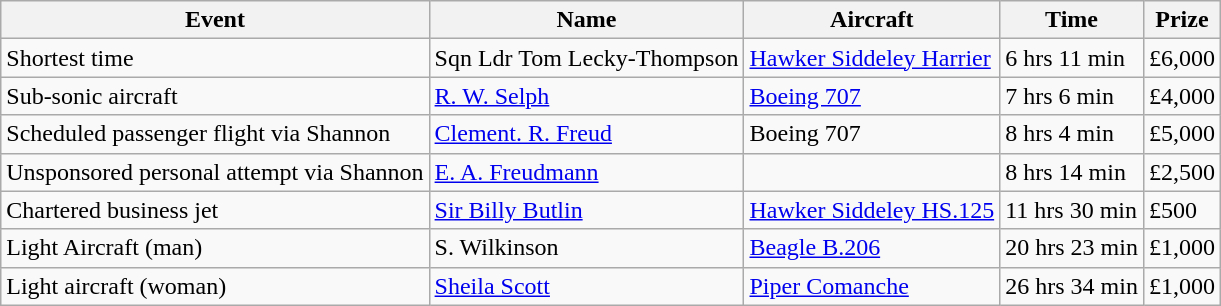<table class="wikitable">
<tr>
<th>Event</th>
<th>Name</th>
<th>Aircraft</th>
<th>Time</th>
<th>Prize</th>
</tr>
<tr>
<td>Shortest time</td>
<td>Sqn Ldr Tom Lecky-Thompson</td>
<td><a href='#'>Hawker Siddeley Harrier</a></td>
<td>6 hrs 11 min</td>
<td>£6,000</td>
</tr>
<tr>
<td>Sub-sonic aircraft</td>
<td><a href='#'>R. W. Selph</a></td>
<td><a href='#'>Boeing 707</a></td>
<td>7 hrs 6 min</td>
<td>£4,000</td>
</tr>
<tr>
<td>Scheduled passenger flight via Shannon</td>
<td><a href='#'>Clement. R. Freud</a></td>
<td>Boeing 707</td>
<td>8 hrs 4 min</td>
<td>£5,000</td>
</tr>
<tr>
<td>Unsponsored personal attempt via Shannon</td>
<td><a href='#'>E. A. Freudmann</a></td>
<td></td>
<td>8 hrs 14 min</td>
<td>£2,500</td>
</tr>
<tr>
<td>Chartered business jet</td>
<td><a href='#'>Sir Billy Butlin</a></td>
<td><a href='#'>Hawker Siddeley HS.125</a></td>
<td>11 hrs 30 min </td>
<td>£500</td>
</tr>
<tr>
<td>Light Aircraft (man)</td>
<td>S. Wilkinson</td>
<td><a href='#'>Beagle B.206</a></td>
<td>20 hrs 23 min</td>
<td>£1,000</td>
</tr>
<tr>
<td>Light aircraft (woman)</td>
<td><a href='#'>Sheila Scott</a></td>
<td><a href='#'>Piper Comanche</a></td>
<td>26 hrs 34 min</td>
<td>£1,000</td>
</tr>
</table>
